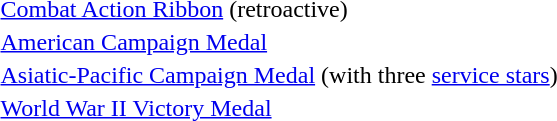<table>
<tr>
<td></td>
<td><a href='#'>Combat Action Ribbon</a> (retroactive)</td>
</tr>
<tr>
<td></td>
<td><a href='#'>American Campaign Medal</a></td>
</tr>
<tr>
<td></td>
<td><a href='#'>Asiatic-Pacific Campaign Medal</a> (with three <a href='#'>service stars</a>)</td>
</tr>
<tr>
<td></td>
<td><a href='#'>World War II Victory Medal</a></td>
</tr>
</table>
